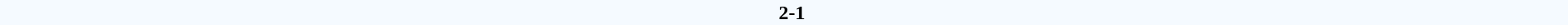<table style="width: 100%; background:#F5FAFF;" cellspacing="0">
<tr>
<td align=center rowspan=3 width=20%></td>
</tr>
<tr>
<td width=24% align=right></td>
<td align=center width=13%><strong>2-1</strong></td>
<td width=24%></td>
<td style=font-size:85% rowspan=3 align=center></td>
</tr>
</table>
